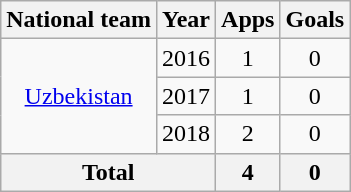<table class="wikitable" style="text-align:center">
<tr>
<th>National team</th>
<th>Year</th>
<th>Apps</th>
<th>Goals</th>
</tr>
<tr>
<td rowspan="3"><a href='#'>Uzbekistan</a></td>
<td>2016</td>
<td>1</td>
<td>0</td>
</tr>
<tr>
<td>2017</td>
<td>1</td>
<td>0</td>
</tr>
<tr>
<td>2018</td>
<td>2</td>
<td>0</td>
</tr>
<tr>
<th colspan="2">Total</th>
<th>4</th>
<th>0</th>
</tr>
</table>
